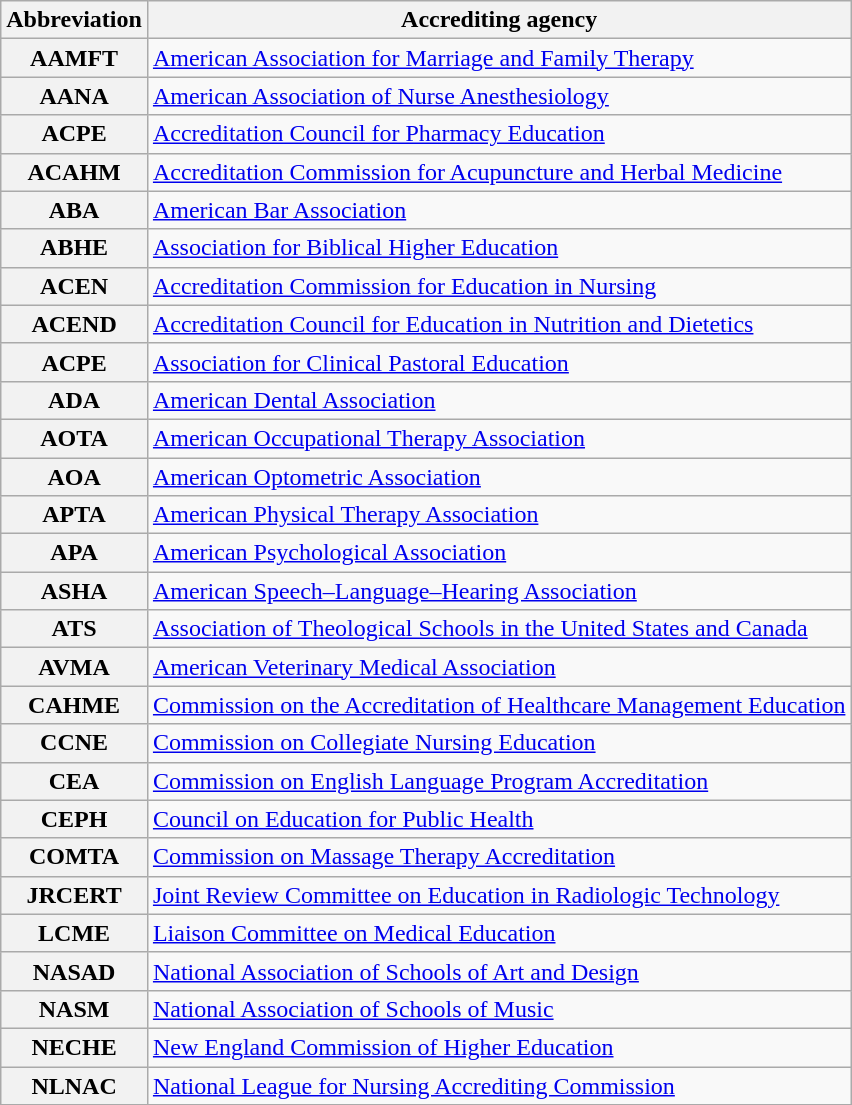<table class="wikitable sortable" style="text-align:left;">
<tr>
<th scope="col" class="unsortable">Abbreviation</th>
<th scope="col" class="unsortable">Accrediting agency</th>
</tr>
<tr>
<th scope="row">AAMFT</th>
<td><a href='#'>American Association for Marriage and Family Therapy</a></td>
</tr>
<tr>
<th scope="row">AANA</th>
<td><a href='#'>American Association of Nurse Anesthesiology</a></td>
</tr>
<tr>
<th scope="row">ACPE</th>
<td><a href='#'>Accreditation Council for Pharmacy Education</a></td>
</tr>
<tr>
<th scope="row">ACAHM</th>
<td><a href='#'>Accreditation Commission for Acupuncture and Herbal Medicine</a></td>
</tr>
<tr>
<th scope="row">ABA</th>
<td><a href='#'>American Bar Association</a></td>
</tr>
<tr>
<th scope="row">ABHE</th>
<td><a href='#'>Association for Biblical Higher Education</a></td>
</tr>
<tr>
<th scope="row">ACEN</th>
<td><a href='#'>Accreditation Commission for Education in Nursing</a></td>
</tr>
<tr>
<th scope="row">ACEND</th>
<td><a href='#'>Accreditation Council for Education in Nutrition and Dietetics</a></td>
</tr>
<tr>
<th scope="row">ACPE</th>
<td><a href='#'>Association for Clinical Pastoral Education</a></td>
</tr>
<tr>
<th scope="row">ADA</th>
<td><a href='#'>American Dental Association</a></td>
</tr>
<tr>
<th scope="row">AOTA</th>
<td><a href='#'>American Occupational Therapy Association</a></td>
</tr>
<tr>
<th scope="row">AOA</th>
<td><a href='#'>American Optometric Association</a></td>
</tr>
<tr>
<th scope="row">APTA</th>
<td><a href='#'>American Physical Therapy Association</a></td>
</tr>
<tr>
<th scope="row">APA</th>
<td><a href='#'>American Psychological Association</a></td>
</tr>
<tr>
<th scope="row">ASHA</th>
<td><a href='#'>American Speech–Language–Hearing Association</a></td>
</tr>
<tr>
<th scope="row">ATS</th>
<td><a href='#'>Association of Theological Schools in the United States and Canada</a></td>
</tr>
<tr>
<th scope="row">AVMA</th>
<td><a href='#'>American Veterinary Medical Association</a></td>
</tr>
<tr>
<th scope="row">CAHME</th>
<td><a href='#'>Commission on the Accreditation of Healthcare Management Education</a></td>
</tr>
<tr>
<th scope="row">CCNE</th>
<td><a href='#'>Commission on Collegiate Nursing Education</a></td>
</tr>
<tr>
<th scope="row">CEA</th>
<td><a href='#'>Commission on English Language Program Accreditation</a></td>
</tr>
<tr>
<th scope="row">CEPH</th>
<td><a href='#'>Council on Education for Public Health</a></td>
</tr>
<tr>
<th scope="row">COMTA</th>
<td><a href='#'>Commission on Massage Therapy Accreditation</a></td>
</tr>
<tr>
<th scope="row">JRCERT</th>
<td><a href='#'>Joint Review Committee on Education in Radiologic Technology</a></td>
</tr>
<tr>
<th scope="row">LCME</th>
<td><a href='#'>Liaison Committee on Medical Education</a></td>
</tr>
<tr>
<th scope="row">NASAD</th>
<td><a href='#'>National Association of Schools of Art and Design</a></td>
</tr>
<tr>
<th scope="row">NASM</th>
<td><a href='#'>National Association of Schools of Music</a></td>
</tr>
<tr>
<th scope="row">NECHE</th>
<td><a href='#'>New England Commission of Higher Education</a></td>
</tr>
<tr>
<th scope="row">NLNAC</th>
<td><a href='#'>National League for Nursing Accrediting Commission</a></td>
</tr>
<tr>
</tr>
</table>
